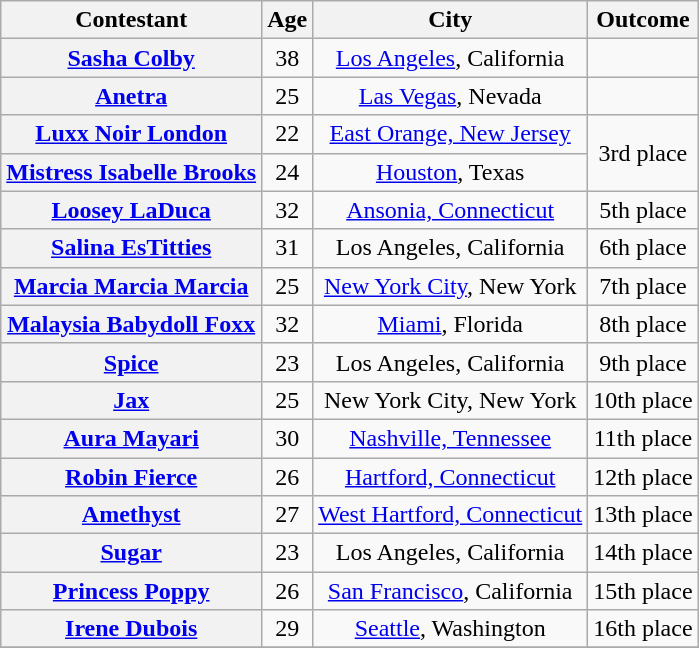<table class="wikitable sortable" style="text-align:center">
<tr>
<th scope="col">Contestant</th>
<th scope="col">Age</th>
<th scope="col">City</th>
<th scope="col">Outcome</th>
</tr>
<tr>
<th scope="row"><a href='#'>Sasha Colby</a></th>
<td>38</td>
<td><a href='#'>Los Angeles</a>, California</td>
<td></td>
</tr>
<tr>
<th scope="row"><a href='#'>Anetra</a></th>
<td>25</td>
<td><a href='#'>Las Vegas</a>, Nevada</td>
<td></td>
</tr>
<tr>
<th scope="row"><a href='#'>Luxx Noir London</a></th>
<td>22</td>
<td><a href='#'>East Orange, New Jersey</a></td>
<td rowspan="2">3rd place</td>
</tr>
<tr>
<th scope="row" nowrap><a href='#'>Mistress Isabelle Brooks</a></th>
<td>24</td>
<td><a href='#'>Houston</a>, Texas</td>
</tr>
<tr>
<th scope="row"><a href='#'>Loosey LaDuca</a></th>
<td>32</td>
<td><a href='#'>Ansonia, Connecticut</a></td>
<td>5th place</td>
</tr>
<tr>
<th scope="row"><a href='#'>Salina EsTitties</a></th>
<td>31</td>
<td>Los Angeles, California</td>
<td>6th place</td>
</tr>
<tr>
<th scope="row"><a href='#'>Marcia Marcia Marcia</a></th>
<td>25</td>
<td><a href='#'>New York City</a>, New York</td>
<td>7th place</td>
</tr>
<tr>
<th scope="row"><a href='#'>Malaysia Babydoll Foxx</a></th>
<td>32</td>
<td><a href='#'>Miami</a>, Florida</td>
<td>8th place</td>
</tr>
<tr>
<th scope="row"><a href='#'>Spice</a></th>
<td>23</td>
<td>Los Angeles, California</td>
<td>9th place</td>
</tr>
<tr>
<th scope="row"><a href='#'>Jax</a></th>
<td>25</td>
<td>New York City, New York</td>
<td>10th place</td>
</tr>
<tr>
<th scope="row"><a href='#'>Aura Mayari</a></th>
<td>30</td>
<td><a href='#'>Nashville, Tennessee</a></td>
<td>11th place</td>
</tr>
<tr>
<th scope="row"><a href='#'>Robin Fierce</a></th>
<td>26</td>
<td><a href='#'>Hartford, Connecticut</a></td>
<td>12th place</td>
</tr>
<tr>
<th scope="row"><a href='#'>Amethyst</a></th>
<td>27</td>
<td nowrap><a href='#'>West Hartford, Connecticut</a></td>
<td>13th place</td>
</tr>
<tr>
<th scope="row"><a href='#'>Sugar</a></th>
<td>23</td>
<td>Los Angeles, California</td>
<td>14th place</td>
</tr>
<tr>
<th scope="row"><a href='#'>Princess Poppy</a></th>
<td>26</td>
<td><a href='#'>San Francisco</a>, California</td>
<td>15th place</td>
</tr>
<tr>
<th scope="row"><a href='#'>Irene Dubois</a></th>
<td>29</td>
<td><a href='#'>Seattle</a>, Washington</td>
<td>16th place</td>
</tr>
<tr>
</tr>
</table>
